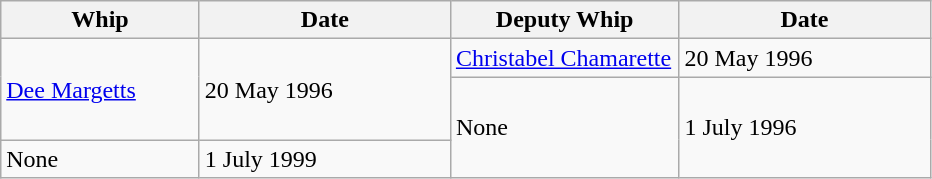<table class=wikitable>
<tr>
<th width=125px>Whip</th>
<th width=160px>Date</th>
<th width=145px>Deputy Whip</th>
<th width=160px>Date</th>
</tr>
<tr>
<td rowspan=2 height=60px><a href='#'>Dee Margetts</a></td>
<td rowspan=2>20 May 1996</td>
<td><a href='#'>Christabel Chamarette</a></td>
<td>20 May 1996</td>
</tr>
<tr>
<td rowspan=2 height=40px>None</td>
<td rowspan=2>1 July 1996</td>
</tr>
<tr>
<td>None</td>
<td>1 July 1999</td>
</tr>
</table>
